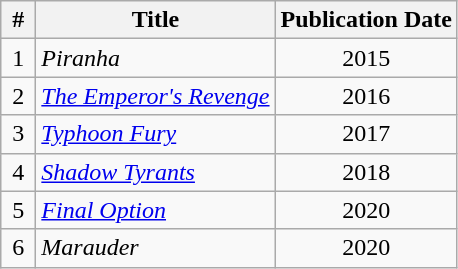<table class="wikitable sortable">
<tr>
<th> # </th>
<th>Title</th>
<th>Publication Date</th>
</tr>
<tr>
<td style="text-align:center">1</td>
<td><em>Piranha</em></td>
<td style="text-align:center">2015</td>
</tr>
<tr>
<td style="text-align:center">2</td>
<td><em><a href='#'>The Emperor's Revenge</a></em></td>
<td style="text-align:center">2016</td>
</tr>
<tr>
<td style="text-align:center">3</td>
<td><em><a href='#'>Typhoon Fury</a></em></td>
<td style="text-align:center">2017</td>
</tr>
<tr>
<td style="text-align:center">4</td>
<td><em><a href='#'>Shadow Tyrants</a></em></td>
<td style="text-align:center">2018</td>
</tr>
<tr>
<td style="text-align:center">5</td>
<td><em><a href='#'>Final Option</a></em></td>
<td style="text-align:center">2020</td>
</tr>
<tr>
<td style="text-align:center">6</td>
<td><em>Marauder</em></td>
<td style="text-align:center">2020</td>
</tr>
</table>
